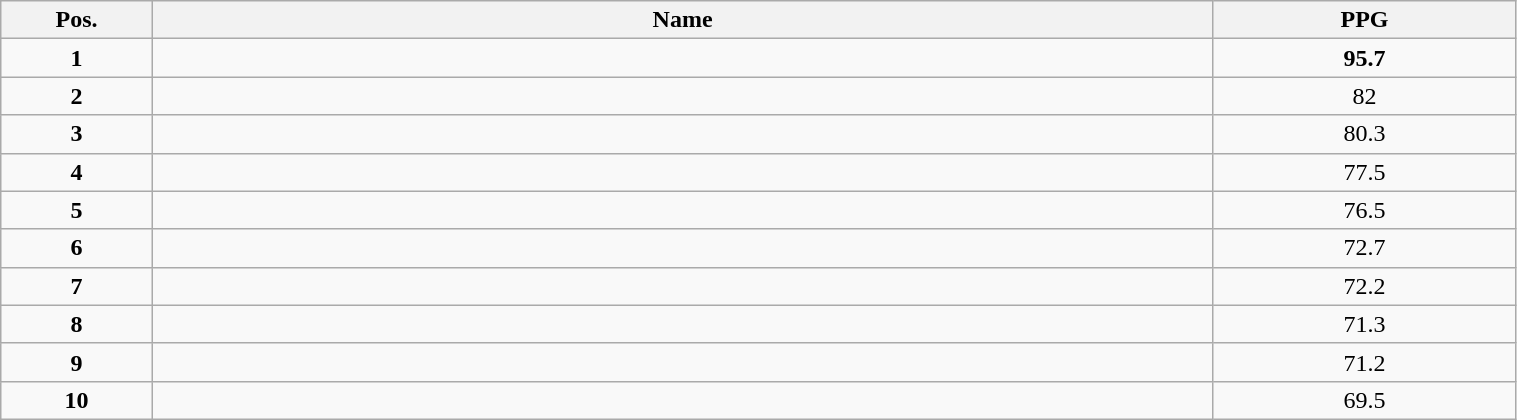<table class="wikitable" style="width:80%;">
<tr>
<th style="width:10%;">Pos.</th>
<th style="width:70%;">Name</th>
<th style="width:20%;">PPG</th>
</tr>
<tr>
<td align=center><strong>1</strong></td>
<td><strong></strong></td>
<td align=center><strong>95.7</strong></td>
</tr>
<tr>
<td align=center><strong>2</strong></td>
<td></td>
<td align=center>82</td>
</tr>
<tr>
<td align=center><strong>3</strong></td>
<td></td>
<td align=center>80.3</td>
</tr>
<tr>
<td align=center><strong>4</strong></td>
<td></td>
<td align=center>77.5</td>
</tr>
<tr>
<td align=center><strong>5</strong></td>
<td></td>
<td align=center>76.5</td>
</tr>
<tr>
<td align=center><strong>6</strong></td>
<td></td>
<td align=center>72.7</td>
</tr>
<tr>
<td align=center><strong>7</strong></td>
<td></td>
<td align=center>72.2</td>
</tr>
<tr>
<td align=center><strong>8</strong></td>
<td></td>
<td align=center>71.3</td>
</tr>
<tr>
<td align=center><strong>9</strong></td>
<td></td>
<td align=center>71.2</td>
</tr>
<tr>
<td align=center><strong>10</strong></td>
<td></td>
<td align=center>69.5</td>
</tr>
</table>
